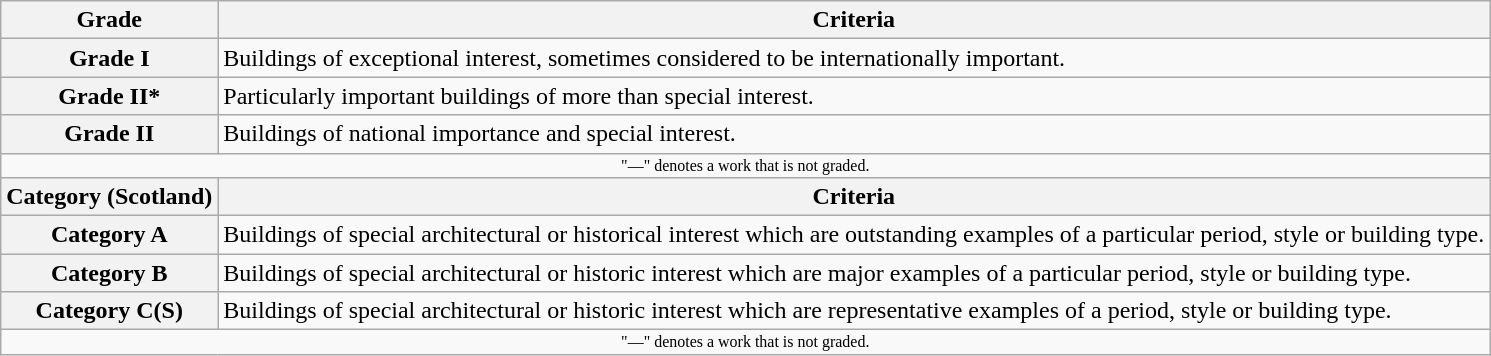<table class="wikitable" border="1">
<tr>
<th>Grade</th>
<th>Criteria</th>
</tr>
<tr>
<th>Grade I</th>
<td>Buildings of exceptional interest, sometimes considered to be internationally important.</td>
</tr>
<tr>
<th>Grade II*</th>
<td>Particularly important buildings of more than special interest.</td>
</tr>
<tr>
<th>Grade II</th>
<td>Buildings of national importance and special interest.</td>
</tr>
<tr>
<td align="center" colspan="14" style="font-size: 8pt">"—" denotes a work that is not graded.</td>
</tr>
<tr>
<th>Category (Scotland)</th>
<th>Criteria</th>
</tr>
<tr>
<th>Category A</th>
<td>Buildings of special architectural or historical interest which are outstanding examples of a particular period, style or building type.</td>
</tr>
<tr>
<th>Category B</th>
<td>Buildings of special architectural or historic interest which are major examples of a particular period, style or building type.</td>
</tr>
<tr>
<th>Category C(S)</th>
<td>Buildings of special architectural or historic interest which are representative examples of a period, style or building type.</td>
</tr>
<tr>
<td align="center" colspan="14" style="font-size: 8pt">"—" denotes a work that is not graded.</td>
</tr>
</table>
